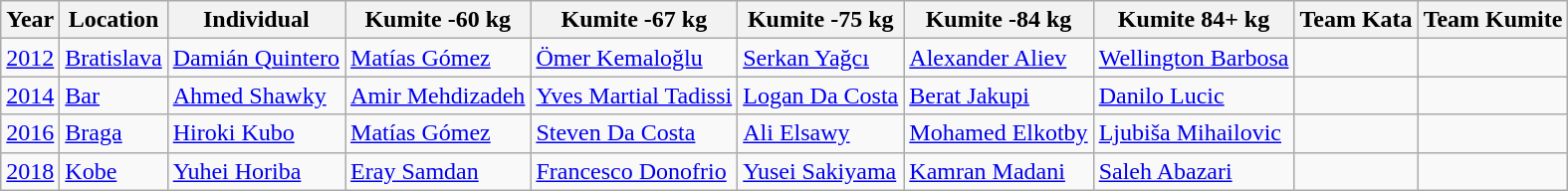<table class="wikitable">
<tr>
<th>Year</th>
<th>Location</th>
<th>Individual</th>
<th>Kumite -60 kg</th>
<th>Kumite -67 kg</th>
<th>Kumite -75 kg</th>
<th>Kumite -84 kg</th>
<th>Kumite 84+ kg</th>
<th>Team Kata</th>
<th>Team Kumite</th>
</tr>
<tr>
<td><a href='#'>2012</a></td>
<td> <a href='#'>Bratislava</a></td>
<td> <a href='#'>Damián Quintero</a></td>
<td> <a href='#'>Matías Gómez</a></td>
<td> <a href='#'>Ömer Kemaloğlu</a></td>
<td> <a href='#'>Serkan Yağcı</a></td>
<td> <a href='#'>Alexander Aliev</a></td>
<td> <a href='#'>Wellington Barbosa</a></td>
<td></td>
<td></td>
</tr>
<tr>
<td><a href='#'>2014</a></td>
<td> <a href='#'>Bar</a></td>
<td> <a href='#'>Ahmed Shawky</a></td>
<td> <a href='#'>Amir Mehdizadeh</a></td>
<td> <a href='#'>Yves Martial Tadissi</a></td>
<td> <a href='#'>Logan Da Costa</a></td>
<td> <a href='#'>Berat Jakupi</a></td>
<td> <a href='#'>Danilo Lucic</a></td>
<td></td>
<td></td>
</tr>
<tr>
<td><a href='#'>2016</a></td>
<td> <a href='#'>Braga</a></td>
<td> <a href='#'>Hiroki Kubo</a></td>
<td> <a href='#'>Matías Gómez</a></td>
<td> <a href='#'>Steven Da Costa</a></td>
<td> <a href='#'>Ali Elsawy</a></td>
<td> <a href='#'>Mohamed Elkotby</a></td>
<td> <a href='#'>Ljubiša Mihailovic</a></td>
<td></td>
<td></td>
</tr>
<tr>
<td><a href='#'>2018</a></td>
<td> <a href='#'>Kobe</a></td>
<td> <a href='#'>Yuhei Horiba</a></td>
<td> <a href='#'>Eray Samdan</a></td>
<td> <a href='#'>Francesco Donofrio</a></td>
<td> <a href='#'>Yusei Sakiyama</a></td>
<td> <a href='#'>Kamran Madani</a></td>
<td> <a href='#'>Saleh Abazari</a></td>
<td></td>
<td></td>
</tr>
</table>
